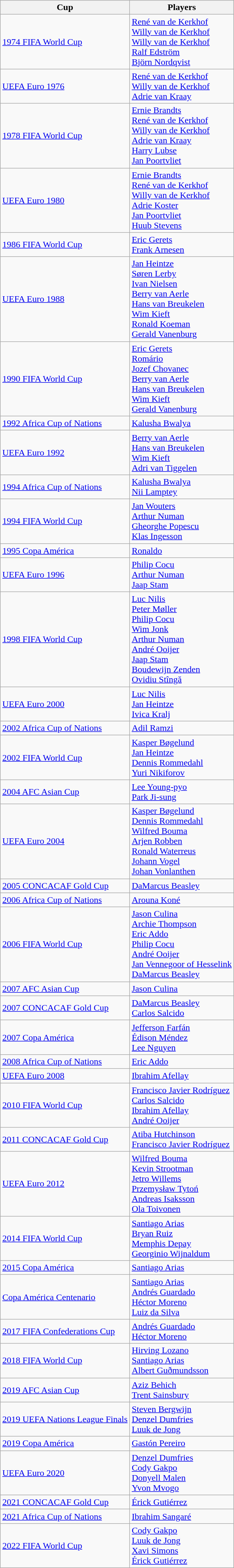<table class="wikitable" style="text-align: left">
<tr style="text-align: center">
<th>Cup</th>
<th>Players</th>
</tr>
<tr>
<td align="left"> <a href='#'>1974 FIFA World Cup</a></td>
<td> <a href='#'>René van de Kerkhof</a><br> <a href='#'>Willy van de Kerkhof</a><br> <a href='#'>Willy van de Kerkhof</a><br> <a href='#'>Ralf Edström</a><br> <a href='#'>Björn Nordqvist</a></td>
</tr>
<tr>
<td align="left"> <a href='#'>UEFA Euro 1976</a></td>
<td> <a href='#'>René van de Kerkhof</a><br> <a href='#'>Willy van de Kerkhof</a><br> <a href='#'>Adrie van Kraay</a></td>
</tr>
<tr>
<td align="left"> <a href='#'>1978 FIFA World Cup</a></td>
<td> <a href='#'>Ernie Brandts</a><br> <a href='#'>René van de Kerkhof</a><br> <a href='#'>Willy van de Kerkhof</a><br> <a href='#'>Adrie van Kraay</a><br> <a href='#'>Harry Lubse</a><br> <a href='#'>Jan Poortvliet</a></td>
</tr>
<tr>
<td align="left"> <a href='#'>UEFA Euro 1980</a></td>
<td> <a href='#'>Ernie Brandts</a><br> <a href='#'>René van de Kerkhof</a><br> <a href='#'>Willy van de Kerkhof</a><br> <a href='#'>Adrie Koster</a><br> <a href='#'>Jan Poortvliet</a><br> <a href='#'>Huub Stevens</a></td>
</tr>
<tr>
<td align="left"> <a href='#'>1986 FIFA World Cup</a></td>
<td> <a href='#'>Eric Gerets</a><br> <a href='#'>Frank Arnesen</a></td>
</tr>
<tr>
<td align="left"> <a href='#'>UEFA Euro 1988</a></td>
<td> <a href='#'>Jan Heintze</a><br> <a href='#'>Søren Lerby</a><br> <a href='#'>Ivan Nielsen</a><br> <a href='#'>Berry van Aerle</a><br> <a href='#'>Hans van Breukelen</a><br> <a href='#'>Wim Kieft</a><br> <a href='#'>Ronald Koeman</a><br> <a href='#'>Gerald Vanenburg</a></td>
</tr>
<tr>
<td align="left"> <a href='#'>1990 FIFA World Cup</a></td>
<td> <a href='#'>Eric Gerets</a><br> <a href='#'>Romário</a><br> <a href='#'>Jozef Chovanec</a><br> <a href='#'>Berry van Aerle</a><br> <a href='#'>Hans van Breukelen</a><br> <a href='#'>Wim Kieft</a><br> <a href='#'>Gerald Vanenburg</a></td>
</tr>
<tr>
<td align="left"> <a href='#'>1992 Africa Cup of Nations</a></td>
<td> <a href='#'>Kalusha Bwalya</a></td>
</tr>
<tr>
<td align="left"> <a href='#'>UEFA Euro 1992</a></td>
<td> <a href='#'>Berry van Aerle</a><br> <a href='#'>Hans van Breukelen</a><br> <a href='#'>Wim Kieft</a><br> <a href='#'>Adri van Tiggelen</a></td>
</tr>
<tr>
<td align="left"> <a href='#'>1994 Africa Cup of Nations</a></td>
<td> <a href='#'>Kalusha Bwalya</a><br> <a href='#'>Nii Lamptey</a></td>
</tr>
<tr>
<td align="left"> <a href='#'>1994 FIFA World Cup</a></td>
<td> <a href='#'>Jan Wouters</a><br> <a href='#'>Arthur Numan</a><br> <a href='#'>Gheorghe Popescu</a><br> <a href='#'>Klas Ingesson</a></td>
</tr>
<tr>
<td align="left"> <a href='#'>1995 Copa América</a></td>
<td> <a href='#'>Ronaldo</a></td>
</tr>
<tr>
<td align="left"> <a href='#'>UEFA Euro 1996</a></td>
<td> <a href='#'>Philip Cocu</a><br> <a href='#'>Arthur Numan</a><br> <a href='#'>Jaap Stam</a></td>
</tr>
<tr>
<td align="left"> <a href='#'>1998 FIFA World Cup</a></td>
<td> <a href='#'>Luc Nilis</a><br> <a href='#'>Peter Møller</a><br> <a href='#'>Philip Cocu</a><br> <a href='#'>Wim Jonk</a><br> <a href='#'>Arthur Numan</a><br> <a href='#'>André Ooijer</a><br> <a href='#'>Jaap Stam</a><br> <a href='#'>Boudewijn Zenden</a><br> <a href='#'>Ovidiu Stîngă</a></td>
</tr>
<tr>
<td align="left">  <a href='#'>UEFA Euro 2000</a></td>
<td> <a href='#'>Luc Nilis</a><br> <a href='#'>Jan Heintze</a><br> <a href='#'>Ivica Kralj</a></td>
</tr>
<tr>
<td align="left"> <a href='#'>2002 Africa Cup of Nations</a></td>
<td> <a href='#'>Adil Ramzi</a></td>
</tr>
<tr>
<td align="left">  <a href='#'>2002 FIFA World Cup</a></td>
<td> <a href='#'>Kasper Bøgelund</a><br> <a href='#'>Jan Heintze</a><br> <a href='#'>Dennis Rommedahl</a><br> <a href='#'>Yuri Nikiforov</a></td>
</tr>
<tr>
<td align="left"> <a href='#'>2004 AFC Asian Cup</a></td>
<td> <a href='#'>Lee Young-pyo</a><br> <a href='#'>Park Ji-sung</a></td>
</tr>
<tr>
<td align="left"> <a href='#'>UEFA Euro 2004</a></td>
<td> <a href='#'>Kasper Bøgelund</a><br> <a href='#'>Dennis Rommedahl</a><br> <a href='#'>Wilfred Bouma</a><br> <a href='#'>Arjen Robben</a> <br> <a href='#'>Ronald Waterreus</a><br> <a href='#'>Johann Vogel</a><br> <a href='#'>Johan Vonlanthen</a></td>
</tr>
<tr>
<td align="left"> <a href='#'>2005 CONCACAF Gold Cup</a></td>
<td> <a href='#'>DaMarcus Beasley</a></td>
</tr>
<tr>
<td align="left"> <a href='#'>2006 Africa Cup of Nations</a></td>
<td> <a href='#'>Arouna Koné</a></td>
</tr>
<tr>
<td align="left"> <a href='#'>2006 FIFA World Cup</a></td>
<td> <a href='#'>Jason Culina</a><br> <a href='#'>Archie Thompson</a><br> <a href='#'>Eric Addo</a><br> <a href='#'>Philip Cocu</a><br> <a href='#'>André Ooijer</a><br> <a href='#'>Jan Vennegoor of Hesselink</a><br> <a href='#'>DaMarcus Beasley</a></td>
</tr>
<tr>
<td align="left"> <a href='#'>2007 AFC Asian Cup</a></td>
<td> <a href='#'>Jason Culina</a></td>
</tr>
<tr>
<td align="left"> <a href='#'>2007 CONCACAF Gold Cup</a></td>
<td> <a href='#'>DaMarcus Beasley</a><br> <a href='#'>Carlos Salcido</a></td>
</tr>
<tr>
<td align="left"> <a href='#'>2007 Copa América</a></td>
<td> <a href='#'>Jefferson Farfán</a><br> <a href='#'>Édison Méndez</a><br> <a href='#'>Lee Nguyen</a></td>
</tr>
<tr>
<td align="left"> <a href='#'>2008 Africa Cup of Nations</a></td>
<td> <a href='#'>Eric Addo</a></td>
</tr>
<tr>
<td align="left">  <a href='#'>UEFA Euro 2008</a></td>
<td> <a href='#'>Ibrahim Afellay</a></td>
</tr>
<tr>
<td align="left"> <a href='#'>2010 FIFA World Cup</a></td>
<td> <a href='#'>Francisco Javier Rodríguez</a><br> <a href='#'>Carlos Salcido</a><br> <a href='#'>Ibrahim Afellay</a><br> <a href='#'>André Ooijer</a></td>
</tr>
<tr>
<td align="left"> <a href='#'>2011 CONCACAF Gold Cup</a></td>
<td> <a href='#'>Atiba Hutchinson</a><br> <a href='#'>Francisco Javier Rodríguez</a></td>
</tr>
<tr>
<td align="left">  <a href='#'>UEFA Euro 2012</a></td>
<td> <a href='#'>Wilfred Bouma</a><br> <a href='#'>Kevin Strootman</a><br> <a href='#'>Jetro Willems</a><br> <a href='#'>Przemysław Tytoń</a><br> <a href='#'>Andreas Isaksson</a><br> <a href='#'>Ola Toivonen</a></td>
</tr>
<tr>
<td align="left"> <a href='#'>2014 FIFA World Cup</a></td>
<td> <a href='#'>Santiago Arias</a><br> <a href='#'>Bryan Ruiz</a><br> <a href='#'>Memphis Depay</a><br> <a href='#'>Georginio Wijnaldum</a></td>
</tr>
<tr>
<td align="left"> <a href='#'>2015 Copa América</a></td>
<td> <a href='#'>Santiago Arias</a></td>
</tr>
<tr>
<td align="left"> <a href='#'>Copa América Centenario</a></td>
<td> <a href='#'>Santiago Arias</a><br> <a href='#'>Andrés Guardado</a><br> <a href='#'>Héctor Moreno</a><br> <a href='#'>Luiz da Silva</a></td>
</tr>
<tr>
<td align="left"> <a href='#'>2017 FIFA Confederations Cup</a></td>
<td> <a href='#'>Andrés Guardado</a><br> <a href='#'>Héctor Moreno</a></td>
</tr>
<tr>
<td align="left"> <a href='#'>2018 FIFA World Cup</a></td>
<td> <a href='#'>Hirving Lozano</a><br> <a href='#'>Santiago Arias</a><br> <a href='#'>Albert Guðmundsson</a></td>
</tr>
<tr>
<td align="left"> <a href='#'>2019 AFC Asian Cup</a></td>
<td> <a href='#'>Aziz Behich</a><br> <a href='#'>Trent Sainsbury</a></td>
</tr>
<tr>
<td align="left"> <a href='#'>2019 UEFA Nations League Finals</a></td>
<td> <a href='#'>Steven Bergwijn</a><br> <a href='#'>Denzel Dumfries</a><br> <a href='#'>Luuk de Jong</a></td>
</tr>
<tr>
<td align="left"> <a href='#'>2019 Copa América</a></td>
<td> <a href='#'>Gastón Pereiro</a></td>
</tr>
<tr>
<td align="left"> <a href='#'>UEFA Euro 2020</a></td>
<td> <a href='#'>Denzel Dumfries</a><br> <a href='#'>Cody Gakpo</a><br> <a href='#'>Donyell Malen</a><br> <a href='#'>Yvon Mvogo</a></td>
</tr>
<tr>
<td align="left"> <a href='#'>2021 CONCACAF Gold Cup</a></td>
<td> <a href='#'>Érick Gutiérrez</a></td>
</tr>
<tr>
<td align="left"> <a href='#'>2021 Africa Cup of Nations</a></td>
<td> <a href='#'>Ibrahim Sangaré</a></td>
</tr>
<tr>
<td align="left"> <a href='#'>2022 FIFA World Cup</a></td>
<td> <a href='#'>Cody Gakpo</a><br> <a href='#'>Luuk de Jong</a><br> <a href='#'>Xavi Simons</a><br> <a href='#'>Érick Gutiérrez</a></td>
</tr>
</table>
